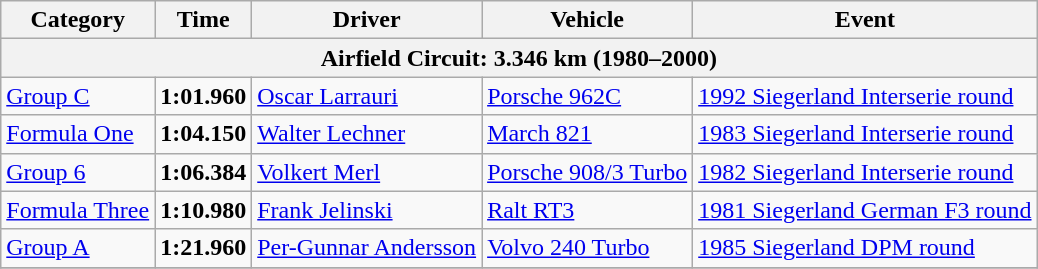<table class="wikitable">
<tr>
<th>Category</th>
<th>Time</th>
<th>Driver</th>
<th>Vehicle</th>
<th>Event</th>
</tr>
<tr>
<th colspan=5>Airfield Circuit: 3.346 km (1980–2000)</th>
</tr>
<tr>
<td><a href='#'>Group C</a></td>
<td><strong>1:01.960</strong></td>
<td><a href='#'>Oscar Larrauri</a></td>
<td><a href='#'>Porsche 962C</a></td>
<td><a href='#'>1992 Siegerland Interserie round</a></td>
</tr>
<tr>
<td><a href='#'>Formula One</a></td>
<td><strong>1:04.150</strong></td>
<td><a href='#'>Walter Lechner</a></td>
<td><a href='#'>March 821</a></td>
<td><a href='#'>1983 Siegerland Interserie round</a></td>
</tr>
<tr>
<td><a href='#'>Group 6</a></td>
<td><strong>1:06.384</strong></td>
<td><a href='#'>Volkert Merl</a></td>
<td><a href='#'>Porsche 908/3 Turbo</a></td>
<td><a href='#'>1982 Siegerland Interserie round</a></td>
</tr>
<tr>
<td><a href='#'>Formula Three</a></td>
<td><strong>1:10.980</strong></td>
<td><a href='#'>Frank Jelinski</a></td>
<td><a href='#'>Ralt RT3</a></td>
<td><a href='#'>1981 Siegerland German F3 round</a></td>
</tr>
<tr>
<td><a href='#'>Group A</a></td>
<td><strong>1:21.960</strong></td>
<td><a href='#'>Per-Gunnar Andersson</a></td>
<td><a href='#'>Volvo 240 Turbo</a></td>
<td><a href='#'>1985 Siegerland DPM round</a></td>
</tr>
<tr>
</tr>
</table>
